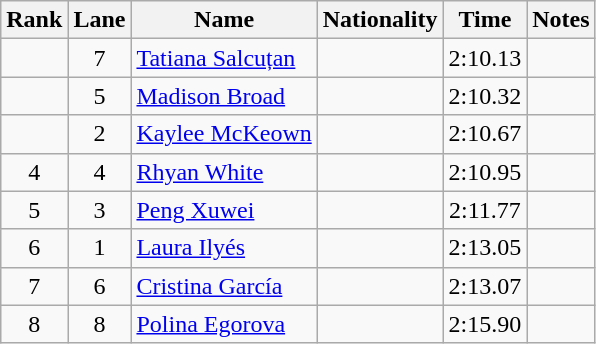<table class="wikitable sortable" style="text-align:center">
<tr>
<th>Rank</th>
<th>Lane</th>
<th>Name</th>
<th>Nationality</th>
<th>Time</th>
<th>Notes</th>
</tr>
<tr>
<td></td>
<td>7</td>
<td align=left><a href='#'>Tatiana Salcuțan</a></td>
<td align=left></td>
<td>2:10.13</td>
<td></td>
</tr>
<tr>
<td></td>
<td>5</td>
<td align=left><a href='#'>Madison Broad</a></td>
<td align=left></td>
<td>2:10.32</td>
<td></td>
</tr>
<tr>
<td></td>
<td>2</td>
<td align=left><a href='#'>Kaylee McKeown</a></td>
<td align=left></td>
<td>2:10.67</td>
<td></td>
</tr>
<tr>
<td>4</td>
<td>4</td>
<td align=left><a href='#'>Rhyan White</a></td>
<td align=left></td>
<td>2:10.95</td>
<td></td>
</tr>
<tr>
<td>5</td>
<td>3</td>
<td align=left><a href='#'>Peng Xuwei</a></td>
<td align=left></td>
<td>2:11.77</td>
<td></td>
</tr>
<tr>
<td>6</td>
<td>1</td>
<td align=left><a href='#'>Laura Ilyés</a></td>
<td align=left></td>
<td>2:13.05</td>
<td></td>
</tr>
<tr>
<td>7</td>
<td>6</td>
<td align=left><a href='#'>Cristina García</a></td>
<td align=left></td>
<td>2:13.07</td>
<td></td>
</tr>
<tr>
<td>8</td>
<td>8</td>
<td align=left><a href='#'>Polina Egorova</a></td>
<td align=left></td>
<td>2:15.90</td>
<td></td>
</tr>
</table>
